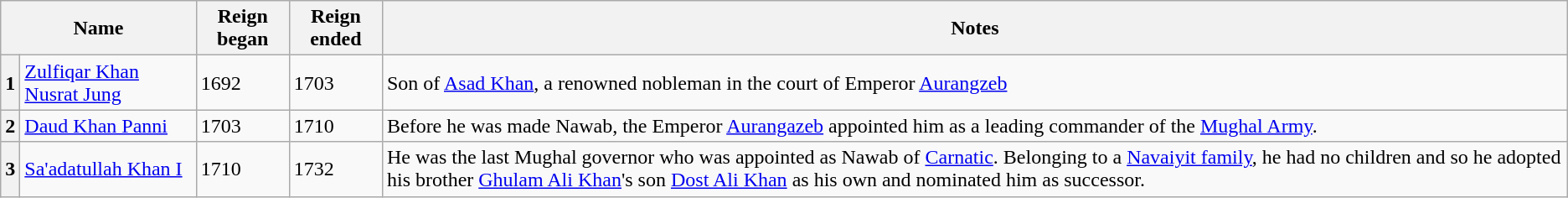<table class="wikitable">
<tr>
<th colspan=2>Name</th>
<th>Reign began</th>
<th>Reign ended</th>
<th>Notes</th>
</tr>
<tr>
<th>1</th>
<td><a href='#'>Zulfiqar Khan Nusrat Jung</a></td>
<td>1692</td>
<td>1703</td>
<td>Son of <a href='#'>Asad Khan</a>, a renowned nobleman in the court of Emperor <a href='#'>Aurangzeb</a></td>
</tr>
<tr>
<th>2</th>
<td><a href='#'>Daud Khan Panni</a></td>
<td>1703</td>
<td>1710</td>
<td>Before he was made Nawab, the Emperor <a href='#'>Aurangazeb</a> appointed him as a leading commander of the <a href='#'>Mughal Army</a>.</td>
</tr>
<tr>
<th>3</th>
<td><a href='#'>Sa'adatullah Khan I</a></td>
<td>1710</td>
<td>1732</td>
<td>He was the last Mughal governor who was appointed as Nawab of <a href='#'>Carnatic</a>. Belonging to a <a href='#'>Navaiyit family</a>, he had no children and so he adopted his brother <a href='#'>Ghulam Ali Khan</a>'s son <a href='#'>Dost Ali Khan</a> as his own and nominated him as successor.</td>
</tr>
</table>
